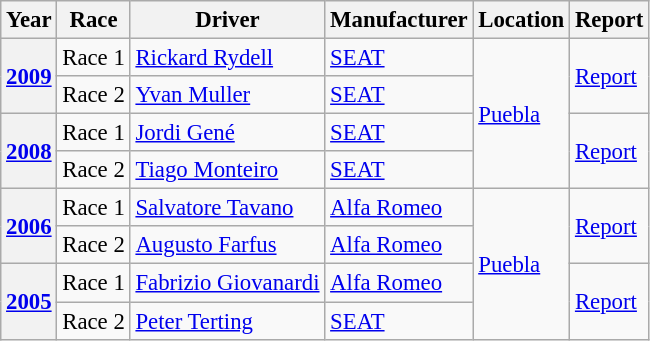<table class="wikitable" style="font-size: 95%;">
<tr>
<th>Year</th>
<th>Race</th>
<th>Driver</th>
<th>Manufacturer</th>
<th>Location</th>
<th>Report</th>
</tr>
<tr>
<th rowspan=2><a href='#'>2009</a></th>
<td>Race 1</td>
<td> <a href='#'>Rickard Rydell</a></td>
<td><a href='#'>SEAT</a></td>
<td rowspan=4><a href='#'>Puebla</a></td>
<td rowspan=2><a href='#'>Report</a></td>
</tr>
<tr>
<td>Race 2</td>
<td> <a href='#'>Yvan Muller</a></td>
<td><a href='#'>SEAT</a></td>
</tr>
<tr>
<th rowspan=2><a href='#'>2008</a></th>
<td>Race 1</td>
<td> <a href='#'>Jordi Gené</a></td>
<td><a href='#'>SEAT</a></td>
<td rowspan=2><a href='#'>Report</a></td>
</tr>
<tr>
<td>Race 2</td>
<td> <a href='#'>Tiago Monteiro</a></td>
<td><a href='#'>SEAT</a></td>
</tr>
<tr>
<th rowspan=2><a href='#'>2006</a></th>
<td>Race 1</td>
<td> <a href='#'>Salvatore Tavano</a></td>
<td><a href='#'>Alfa Romeo</a></td>
<td rowspan=4><a href='#'>Puebla</a></td>
<td rowspan=2><a href='#'>Report</a></td>
</tr>
<tr>
<td>Race 2</td>
<td> <a href='#'>Augusto Farfus</a></td>
<td><a href='#'>Alfa Romeo</a></td>
</tr>
<tr>
<th rowspan=2><a href='#'>2005</a></th>
<td>Race 1</td>
<td> <a href='#'>Fabrizio Giovanardi</a></td>
<td><a href='#'>Alfa Romeo</a></td>
<td rowspan=2><a href='#'>Report</a></td>
</tr>
<tr>
<td>Race 2</td>
<td> <a href='#'>Peter Terting</a></td>
<td><a href='#'>SEAT</a></td>
</tr>
</table>
